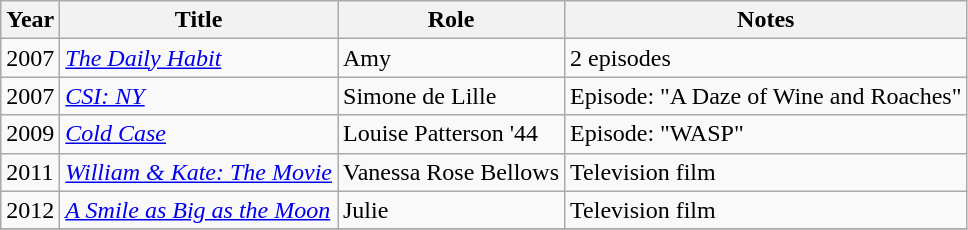<table class="wikitable">
<tr>
<th>Year</th>
<th>Title</th>
<th>Role</th>
<th>Notes</th>
</tr>
<tr>
<td>2007</td>
<td><em><a href='#'>The Daily Habit</a></em></td>
<td>Amy</td>
<td>2 episodes</td>
</tr>
<tr>
<td>2007</td>
<td><em><a href='#'>CSI: NY</a></em></td>
<td>Simone de Lille</td>
<td>Episode: "A Daze of Wine and Roaches"</td>
</tr>
<tr>
<td>2009</td>
<td><em><a href='#'>Cold Case</a></em></td>
<td>Louise Patterson '44</td>
<td>Episode: "WASP"</td>
</tr>
<tr>
<td>2011</td>
<td><em><a href='#'>William & Kate: The Movie</a></em></td>
<td>Vanessa Rose Bellows</td>
<td>Television film</td>
</tr>
<tr>
<td>2012</td>
<td><em><a href='#'>A Smile as Big as the Moon</a></em></td>
<td>Julie</td>
<td>Television film</td>
</tr>
<tr>
</tr>
</table>
